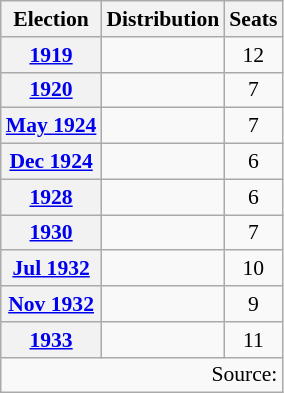<table class=wikitable style="font-size:90%; text-align:center">
<tr>
<th>Election</th>
<th>Distribution</th>
<th>Seats</th>
</tr>
<tr>
<th><a href='#'>1919</a></th>
<td align=left>           </td>
<td>12</td>
</tr>
<tr>
<th><a href='#'>1920</a></th>
<td align=left>      </td>
<td>7</td>
</tr>
<tr>
<th><a href='#'>May 1924</a></th>
<td align=left>      </td>
<td>7</td>
</tr>
<tr>
<th><a href='#'>Dec 1924</a></th>
<td align=left>     </td>
<td>6</td>
</tr>
<tr>
<th><a href='#'>1928</a></th>
<td align=left>     </td>
<td>6</td>
</tr>
<tr>
<th><a href='#'>1930</a></th>
<td align=left>      </td>
<td>7</td>
</tr>
<tr>
<th><a href='#'>Jul 1932</a></th>
<td align=left>         </td>
<td>10</td>
</tr>
<tr>
<th><a href='#'>Nov 1932</a></th>
<td align=left>        </td>
<td>9</td>
</tr>
<tr>
<th><a href='#'>1933</a></th>
<td align=left>          </td>
<td>11</td>
</tr>
<tr>
<td colspan=3 align=right>Source: </td>
</tr>
</table>
